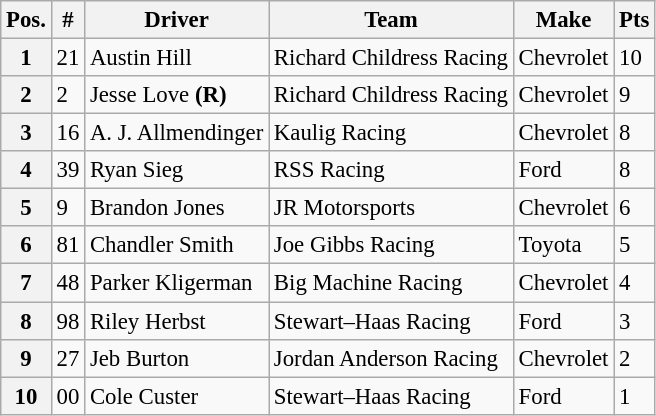<table class="wikitable" style="font-size:95%">
<tr>
<th>Pos.</th>
<th>#</th>
<th>Driver</th>
<th>Team</th>
<th>Make</th>
<th>Pts</th>
</tr>
<tr>
<th>1</th>
<td>21</td>
<td>Austin Hill</td>
<td>Richard Childress Racing</td>
<td>Chevrolet</td>
<td>10</td>
</tr>
<tr>
<th>2</th>
<td>2</td>
<td>Jesse Love <strong>(R)</strong></td>
<td>Richard Childress Racing</td>
<td>Chevrolet</td>
<td>9</td>
</tr>
<tr>
<th>3</th>
<td>16</td>
<td>A. J. Allmendinger</td>
<td>Kaulig Racing</td>
<td>Chevrolet</td>
<td>8</td>
</tr>
<tr>
<th>4</th>
<td>39</td>
<td>Ryan Sieg</td>
<td>RSS Racing</td>
<td>Ford</td>
<td>8</td>
</tr>
<tr>
<th>5</th>
<td>9</td>
<td>Brandon Jones</td>
<td>JR Motorsports</td>
<td>Chevrolet</td>
<td>6</td>
</tr>
<tr>
<th>6</th>
<td>81</td>
<td>Chandler Smith</td>
<td>Joe Gibbs Racing</td>
<td>Toyota</td>
<td>5</td>
</tr>
<tr>
<th>7</th>
<td>48</td>
<td>Parker Kligerman</td>
<td>Big Machine Racing</td>
<td>Chevrolet</td>
<td>4</td>
</tr>
<tr>
<th>8</th>
<td>98</td>
<td>Riley Herbst</td>
<td>Stewart–Haas Racing</td>
<td>Ford</td>
<td>3</td>
</tr>
<tr>
<th>9</th>
<td>27</td>
<td>Jeb Burton</td>
<td>Jordan Anderson Racing</td>
<td>Chevrolet</td>
<td>2</td>
</tr>
<tr>
<th>10</th>
<td>00</td>
<td>Cole Custer</td>
<td>Stewart–Haas Racing</td>
<td>Ford</td>
<td>1</td>
</tr>
</table>
